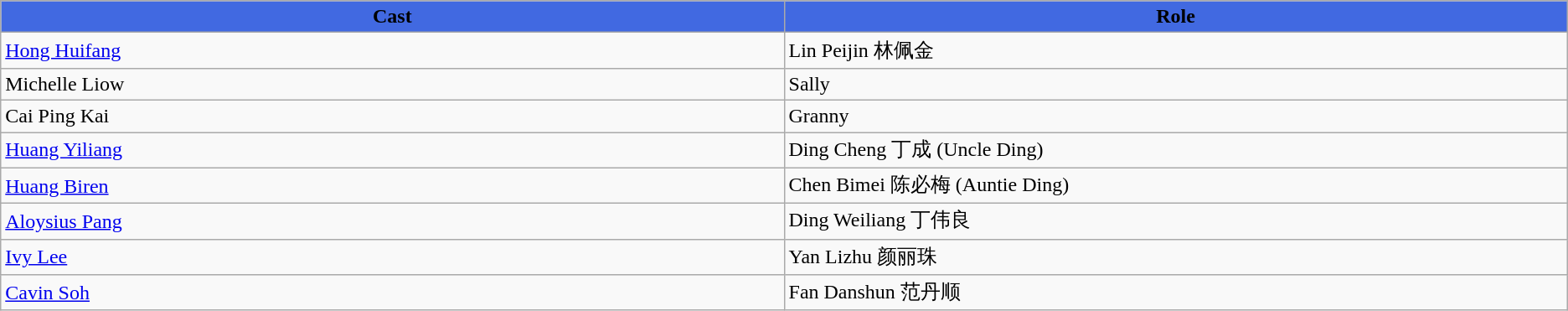<table class="wikitable">
<tr>
<th style="background:RoyalBlue; width:17%">Cast</th>
<th style="background:RoyalBlue; width:17%">Role</th>
</tr>
<tr>
<td><a href='#'>Hong Huifang</a></td>
<td>Lin Peijin 林佩金</td>
</tr>
<tr>
<td>Michelle Liow</td>
<td>Sally</td>
</tr>
<tr>
<td>Cai Ping Kai</td>
<td>Granny</td>
</tr>
<tr>
<td><a href='#'>Huang Yiliang</a></td>
<td>Ding Cheng 丁成 (Uncle Ding)</td>
</tr>
<tr>
<td><a href='#'>Huang Biren</a></td>
<td>Chen Bimei 陈必梅 (Auntie Ding)</td>
</tr>
<tr>
<td><a href='#'>Aloysius Pang</a></td>
<td>Ding Weiliang 丁伟良</td>
</tr>
<tr>
<td><a href='#'>Ivy Lee</a></td>
<td>Yan Lizhu 颜丽珠</td>
</tr>
<tr>
<td><a href='#'>Cavin Soh</a></td>
<td>Fan Danshun 范丹顺</td>
</tr>
</table>
